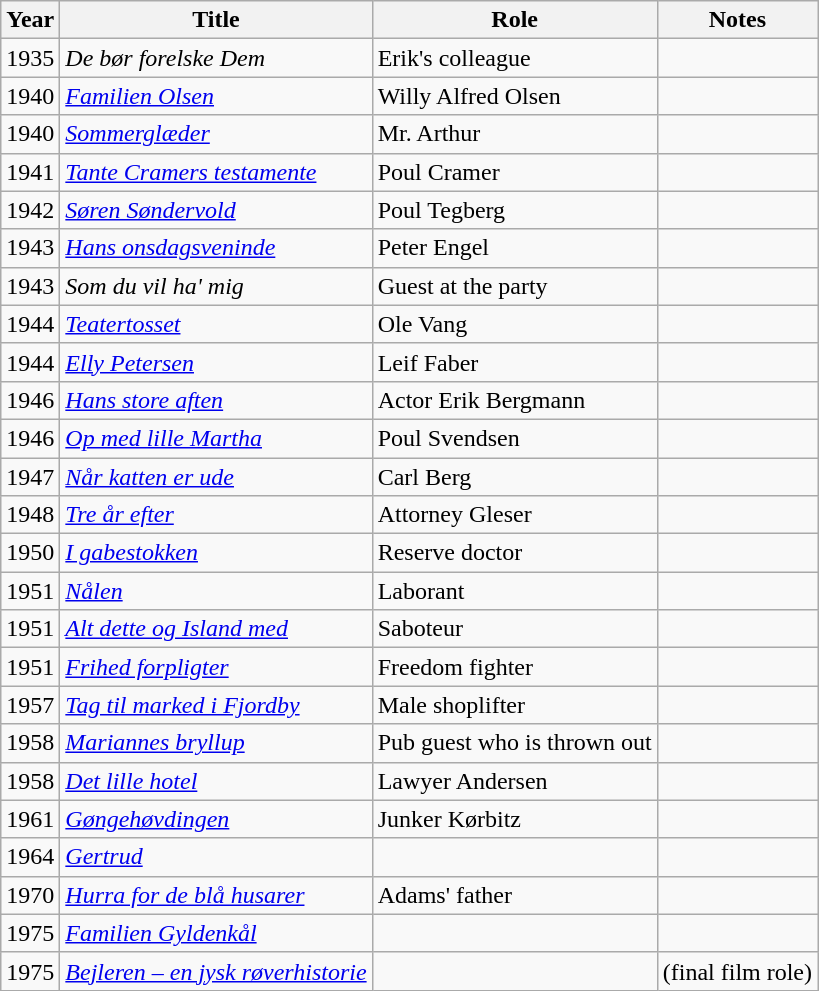<table class="wikitable">
<tr>
<th>Year</th>
<th>Title</th>
<th>Role</th>
<th>Notes</th>
</tr>
<tr>
<td>1935</td>
<td><em>De bør forelske Dem</em></td>
<td>Erik's colleague</td>
<td></td>
</tr>
<tr>
<td>1940</td>
<td><em><a href='#'>Familien Olsen</a></em></td>
<td>Willy Alfred Olsen</td>
<td></td>
</tr>
<tr>
<td>1940</td>
<td><em><a href='#'>Sommerglæder</a></em></td>
<td>Mr. Arthur</td>
<td></td>
</tr>
<tr>
<td>1941</td>
<td><em><a href='#'>Tante Cramers testamente</a></em></td>
<td>Poul Cramer</td>
<td></td>
</tr>
<tr>
<td>1942</td>
<td><em><a href='#'>Søren Søndervold</a></em></td>
<td>Poul Tegberg</td>
<td></td>
</tr>
<tr>
<td>1943</td>
<td><em><a href='#'>Hans onsdagsveninde</a></em></td>
<td>Peter Engel</td>
<td></td>
</tr>
<tr>
<td>1943</td>
<td><em>Som du vil ha' mig</em></td>
<td>Guest at the party</td>
<td></td>
</tr>
<tr>
<td>1944</td>
<td><em><a href='#'>Teatertosset</a></em></td>
<td>Ole Vang</td>
<td></td>
</tr>
<tr>
<td>1944</td>
<td><em><a href='#'>Elly Petersen</a></em></td>
<td>Leif Faber</td>
<td></td>
</tr>
<tr>
<td>1946</td>
<td><em><a href='#'>Hans store aften</a></em></td>
<td>Actor Erik Bergmann</td>
<td></td>
</tr>
<tr>
<td>1946</td>
<td><em><a href='#'>Op med lille Martha</a></em></td>
<td>Poul Svendsen</td>
<td></td>
</tr>
<tr>
<td>1947</td>
<td><em><a href='#'>Når katten er ude</a></em></td>
<td>Carl Berg</td>
<td></td>
</tr>
<tr>
<td>1948</td>
<td><em><a href='#'>Tre år efter</a></em></td>
<td>Attorney Gleser</td>
<td></td>
</tr>
<tr>
<td>1950</td>
<td><em><a href='#'>I gabestokken</a></em></td>
<td>Reserve doctor</td>
<td></td>
</tr>
<tr>
<td>1951</td>
<td><em><a href='#'>Nålen</a></em></td>
<td>Laborant</td>
<td></td>
</tr>
<tr>
<td>1951</td>
<td><em><a href='#'>Alt dette og Island med</a></em></td>
<td>Saboteur</td>
<td></td>
</tr>
<tr>
<td>1951</td>
<td><em><a href='#'>Frihed forpligter</a></em></td>
<td>Freedom fighter</td>
<td></td>
</tr>
<tr>
<td>1957</td>
<td><em><a href='#'>Tag til marked i Fjordby</a></em></td>
<td>Male shoplifter</td>
<td></td>
</tr>
<tr>
<td>1958</td>
<td><em><a href='#'>Mariannes bryllup</a></em></td>
<td>Pub guest who is thrown out</td>
<td></td>
</tr>
<tr>
<td>1958</td>
<td><em><a href='#'>Det lille hotel</a></em></td>
<td>Lawyer Andersen</td>
<td></td>
</tr>
<tr>
<td>1961</td>
<td><em><a href='#'>Gøngehøvdingen</a></em></td>
<td>Junker Kørbitz</td>
<td></td>
</tr>
<tr>
<td>1964</td>
<td><em><a href='#'>Gertrud</a></em></td>
<td></td>
<td></td>
</tr>
<tr>
<td>1970</td>
<td><em><a href='#'>Hurra for de blå husarer</a></em></td>
<td>Adams' father</td>
<td></td>
</tr>
<tr>
<td>1975</td>
<td><em><a href='#'>Familien Gyldenkål</a></em></td>
<td></td>
<td></td>
</tr>
<tr>
<td>1975</td>
<td><em><a href='#'>Bejleren – en jysk røverhistorie</a></em></td>
<td></td>
<td>(final film role)</td>
</tr>
</table>
